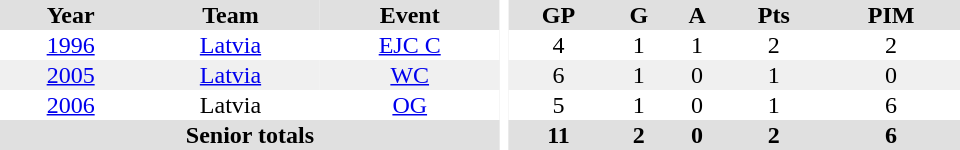<table border="0" cellpadding="1" cellspacing="0" ID="Table3" style="text-align:center; width:40em">
<tr ALIGN="center" bgcolor="#e0e0e0">
<th>Year</th>
<th>Team</th>
<th>Event</th>
<th rowspan="99" bgcolor="#ffffff"></th>
<th>GP</th>
<th>G</th>
<th>A</th>
<th>Pts</th>
<th>PIM</th>
</tr>
<tr>
<td><a href='#'>1996</a></td>
<td><a href='#'>Latvia</a></td>
<td><a href='#'>EJC C</a></td>
<td>4</td>
<td>1</td>
<td>1</td>
<td>2</td>
<td>2</td>
</tr>
<tr bgcolor="#f0f0f0">
<td><a href='#'>2005</a></td>
<td><a href='#'>Latvia</a></td>
<td><a href='#'>WC</a></td>
<td>6</td>
<td>1</td>
<td>0</td>
<td>1</td>
<td>0</td>
</tr>
<tr>
<td><a href='#'>2006</a></td>
<td>Latvia</td>
<td><a href='#'>OG</a></td>
<td>5</td>
<td>1</td>
<td>0</td>
<td>1</td>
<td>6</td>
</tr>
<tr bgcolor="#e0e0e0">
<th colspan="3">Senior totals</th>
<th>11</th>
<th>2</th>
<th>0</th>
<th>2</th>
<th>6</th>
</tr>
</table>
